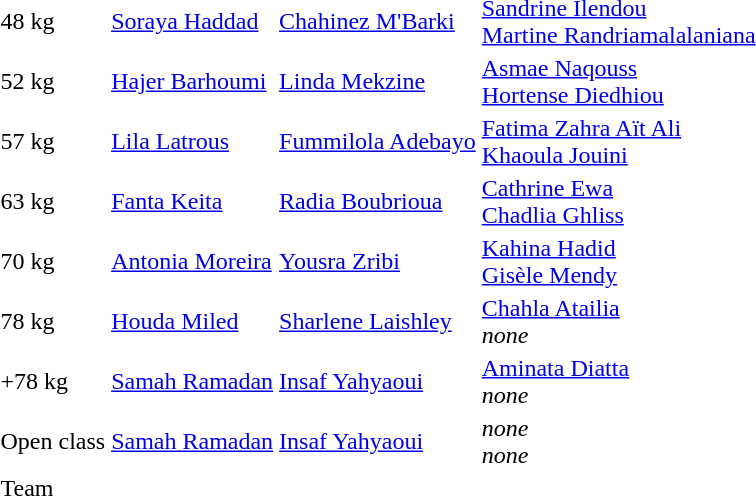<table>
<tr>
<td>48 kg</td>
<td> <a href='#'>Soraya Haddad</a></td>
<td> <a href='#'>Chahinez M'Barki</a></td>
<td> <a href='#'>Sandrine Ilendou</a> <br>  <a href='#'>Martine Randriamalalaniana</a></td>
</tr>
<tr>
<td>52 kg</td>
<td> <a href='#'>Hajer Barhoumi</a></td>
<td> <a href='#'>Linda Mekzine</a></td>
<td> <a href='#'>Asmae Naqouss</a> <br>  <a href='#'>Hortense Diedhiou</a></td>
</tr>
<tr>
<td>57 kg</td>
<td> <a href='#'>Lila Latrous</a></td>
<td> <a href='#'>Fummilola Adebayo</a></td>
<td> <a href='#'>Fatima Zahra Aït Ali</a> <br>  <a href='#'>Khaoula Jouini</a></td>
</tr>
<tr>
<td>63 kg</td>
<td> <a href='#'>Fanta Keita</a></td>
<td> <a href='#'>Radia Boubrioua</a></td>
<td> <a href='#'>Cathrine Ewa</a> <br>  <a href='#'>Chadlia Ghliss</a></td>
</tr>
<tr>
<td>70 kg</td>
<td> <a href='#'>Antonia Moreira</a></td>
<td> <a href='#'>Yousra Zribi</a></td>
<td> <a href='#'>Kahina Hadid</a> <br>  <a href='#'>Gisèle Mendy</a></td>
</tr>
<tr>
<td>78 kg</td>
<td> <a href='#'>Houda Miled</a></td>
<td> <a href='#'>Sharlene Laishley</a></td>
<td> <a href='#'>Chahla Atailia</a> <br> <em>none</em></td>
</tr>
<tr>
<td>+78 kg</td>
<td> <a href='#'>Samah Ramadan</a></td>
<td> <a href='#'>Insaf Yahyaoui</a></td>
<td> <a href='#'>Aminata Diatta</a> <br> <em>none</em></td>
</tr>
<tr>
<td>Open class</td>
<td> <a href='#'>Samah Ramadan</a></td>
<td> <a href='#'>Insaf Yahyaoui</a></td>
<td><em>none</em> <br> <em>none</em></td>
</tr>
<tr>
<td>Team</td>
<td></td>
<td></td>
<td></td>
</tr>
</table>
